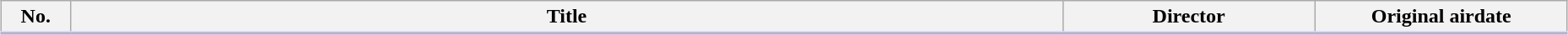<table class="wikitable" style="width:98%; margin:auto; background:#FFF;">
<tr style="border-bottom: 3px solid #CCF;">
<th style="width:3em;">No.</th>
<th>Title</th>
<th style="width:12em;">Director</th>
<th style="width:12em;">Original airdate</th>
</tr>
<tr>
</tr>
</table>
